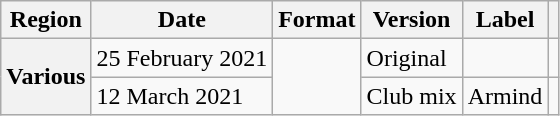<table class="wikitable plainrowheaders">
<tr>
<th scope="col">Region</th>
<th scope="col">Date</th>
<th scope="col">Format</th>
<th scope="col">Version</th>
<th scope="col">Label</th>
<th scope="col"></th>
</tr>
<tr>
<th scope="row" rowspan="2">Various</th>
<td>25 February 2021</td>
<td rowspan="2"></td>
<td>Original</td>
<td></td>
<td align="center"></td>
</tr>
<tr>
<td>12 March 2021</td>
<td>Club mix</td>
<td>Armind</td>
<td align="center"></td>
</tr>
</table>
